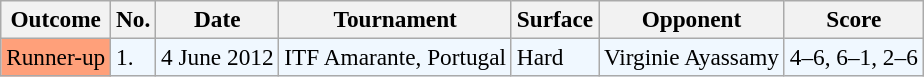<table class="sortable wikitable" style=font-size:97%>
<tr>
<th>Outcome</th>
<th>No.</th>
<th>Date</th>
<th>Tournament</th>
<th>Surface</th>
<th>Opponent</th>
<th class="unsortable">Score</th>
</tr>
<tr style="background:#f0f8ff;">
<td style="background:#ffa07a;">Runner-up</td>
<td>1.</td>
<td>4 June 2012</td>
<td>ITF Amarante, Portugal</td>
<td>Hard</td>
<td> Virginie Ayassamy</td>
<td>4–6, 6–1, 2–6</td>
</tr>
</table>
